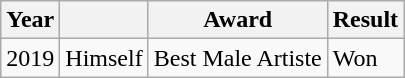<table class="wikitable">
<tr>
<th>Year</th>
<th></th>
<th>Award</th>
<th>Result</th>
</tr>
<tr>
<td>2019</td>
<td>Himself</td>
<td>Best Male Artiste</td>
<td>Won</td>
</tr>
</table>
